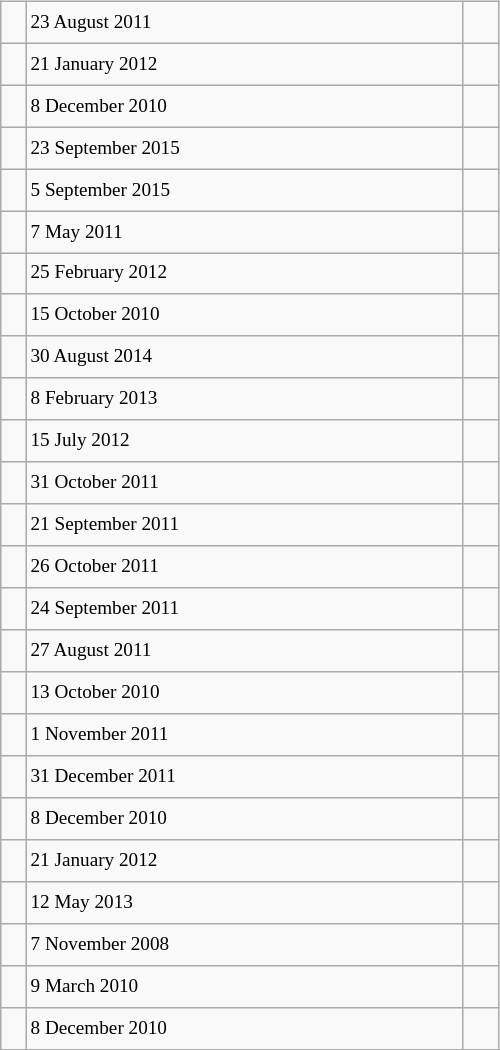<table class="wikitable" style="font-size: 80%; float: left; width: 26em; margin-right: 1em; height: 700px">
<tr>
<td></td>
<td>23 August 2011</td>
<td></td>
</tr>
<tr>
<td></td>
<td>21 January 2012</td>
<td></td>
</tr>
<tr>
<td></td>
<td>8 December 2010</td>
<td></td>
</tr>
<tr>
<td></td>
<td>23 September 2015</td>
<td></td>
</tr>
<tr>
<td></td>
<td>5 September 2015</td>
<td></td>
</tr>
<tr>
<td></td>
<td>7 May 2011</td>
<td></td>
</tr>
<tr>
<td></td>
<td>25 February 2012</td>
<td></td>
</tr>
<tr>
<td></td>
<td>15 October 2010</td>
<td></td>
</tr>
<tr>
<td></td>
<td>30 August 2014</td>
<td></td>
</tr>
<tr>
<td></td>
<td>8 February 2013</td>
<td></td>
</tr>
<tr>
<td></td>
<td>15 July 2012</td>
<td></td>
</tr>
<tr>
<td></td>
<td>31 October 2011</td>
<td></td>
</tr>
<tr>
<td></td>
<td>21 September 2011</td>
<td></td>
</tr>
<tr>
<td></td>
<td>26 October 2011</td>
<td></td>
</tr>
<tr>
<td></td>
<td>24 September 2011</td>
<td></td>
</tr>
<tr>
<td></td>
<td>27 August 2011</td>
<td></td>
</tr>
<tr>
<td></td>
<td>13 October 2010</td>
<td></td>
</tr>
<tr>
<td></td>
<td>1 November 2011</td>
<td></td>
</tr>
<tr>
<td></td>
<td>31 December 2011</td>
<td></td>
</tr>
<tr>
<td></td>
<td>8 December 2010</td>
<td></td>
</tr>
<tr>
<td></td>
<td>21 January 2012</td>
<td></td>
</tr>
<tr>
<td></td>
<td>12 May 2013</td>
<td></td>
</tr>
<tr>
<td></td>
<td>7 November 2008</td>
<td></td>
</tr>
<tr>
<td></td>
<td>9 March 2010</td>
<td> </td>
</tr>
<tr>
<td></td>
<td>8 December 2010</td>
<td></td>
</tr>
</table>
